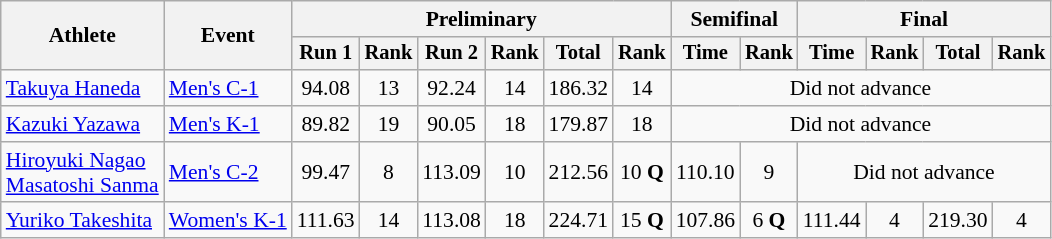<table class="wikitable" style="font-size:90%">
<tr>
<th rowspan="2">Athlete</th>
<th rowspan="2">Event</th>
<th colspan="6">Preliminary</th>
<th colspan="2">Semifinal</th>
<th colspan="4">Final</th>
</tr>
<tr style="font-size:95%">
<th>Run 1</th>
<th>Rank</th>
<th>Run 2</th>
<th>Rank</th>
<th>Total</th>
<th>Rank</th>
<th>Time</th>
<th>Rank</th>
<th>Time</th>
<th>Rank</th>
<th>Total</th>
<th>Rank</th>
</tr>
<tr align=center>
<td align=left><a href='#'>Takuya Haneda</a></td>
<td align=left><a href='#'>Men's C-1</a></td>
<td>94.08</td>
<td>13</td>
<td>92.24</td>
<td>14</td>
<td>186.32</td>
<td>14</td>
<td colspan=6>Did not advance</td>
</tr>
<tr align=center>
<td align=left><a href='#'>Kazuki Yazawa</a></td>
<td align=left><a href='#'>Men's K-1</a></td>
<td>89.82</td>
<td>19</td>
<td>90.05</td>
<td>18</td>
<td>179.87</td>
<td>18</td>
<td colspan=6>Did not advance</td>
</tr>
<tr align=center>
<td align=left><a href='#'>Hiroyuki Nagao</a><br><a href='#'>Masatoshi Sanma</a></td>
<td align=left><a href='#'>Men's C-2</a></td>
<td>99.47</td>
<td>8</td>
<td>113.09</td>
<td>10</td>
<td>212.56</td>
<td>10 <strong>Q</strong></td>
<td>110.10</td>
<td>9</td>
<td colspan=4>Did not advance</td>
</tr>
<tr align=center>
<td align=left><a href='#'>Yuriko Takeshita</a></td>
<td align=left><a href='#'>Women's K-1</a></td>
<td>111.63</td>
<td>14</td>
<td>113.08</td>
<td>18</td>
<td>224.71</td>
<td>15 <strong>Q</strong></td>
<td>107.86</td>
<td>6 <strong>Q</strong></td>
<td>111.44</td>
<td>4</td>
<td>219.30</td>
<td>4</td>
</tr>
</table>
